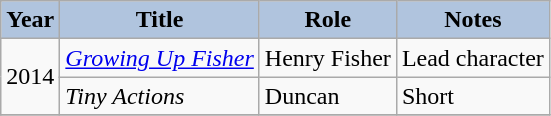<table class="wikitable sortable">
<tr>
<th style="background:#B0C4DE;text-align:center;">Year</th>
<th style="background:#B0C4DE;text-align:center;">Title</th>
<th style="background:#B0C4DE;text-align:center;">Role</th>
<th class="unsortable" style="background:#B0C4DE;text-align:center;">Notes</th>
</tr>
<tr>
<td rowspan="2">2014</td>
<td><em><a href='#'>Growing Up Fisher</a></em></td>
<td>Henry Fisher</td>
<td>Lead character</td>
</tr>
<tr>
<td><em>Tiny Actions</em></td>
<td>Duncan</td>
<td>Short</td>
</tr>
<tr>
</tr>
</table>
